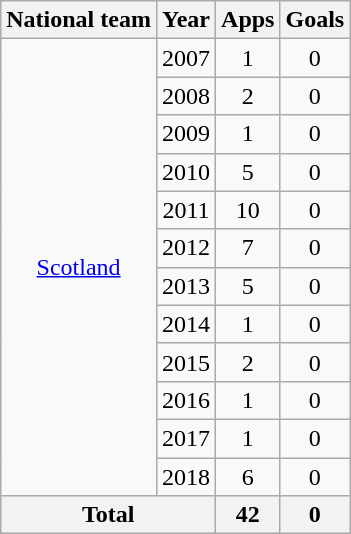<table class="wikitable" style="text-align:center">
<tr>
<th>National team</th>
<th>Year</th>
<th>Apps</th>
<th>Goals</th>
</tr>
<tr>
<td rowspan="12"><a href='#'>Scotland</a></td>
<td>2007</td>
<td>1</td>
<td>0</td>
</tr>
<tr>
<td>2008</td>
<td>2</td>
<td>0</td>
</tr>
<tr>
<td>2009</td>
<td>1</td>
<td>0</td>
</tr>
<tr>
<td>2010</td>
<td>5</td>
<td>0</td>
</tr>
<tr>
<td>2011</td>
<td>10</td>
<td>0</td>
</tr>
<tr>
<td>2012</td>
<td>7</td>
<td>0</td>
</tr>
<tr>
<td>2013</td>
<td>5</td>
<td>0</td>
</tr>
<tr>
<td>2014</td>
<td>1</td>
<td>0</td>
</tr>
<tr>
<td>2015</td>
<td>2</td>
<td>0</td>
</tr>
<tr>
<td>2016</td>
<td>1</td>
<td>0</td>
</tr>
<tr>
<td>2017</td>
<td>1</td>
<td>0</td>
</tr>
<tr>
<td>2018</td>
<td>6</td>
<td>0</td>
</tr>
<tr>
<th colspan="2">Total</th>
<th>42</th>
<th>0</th>
</tr>
</table>
